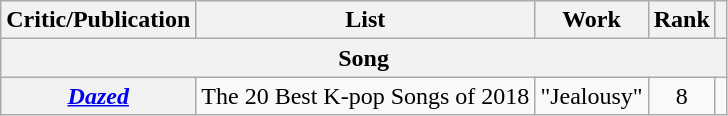<table class="wikitable plainrowheaders">
<tr>
<th>Critic/Publication</th>
<th>List</th>
<th>Work</th>
<th>Rank</th>
<th></th>
</tr>
<tr>
<th align="center" colspan="5">Song</th>
</tr>
<tr>
<th scope="row"><em><a href='#'>Dazed</a></em></th>
<td align="center">The 20 Best K-pop Songs of 2018</td>
<td align="center">"Jealousy"</td>
<td align="center">8</td>
<td align="center"></td>
</tr>
</table>
